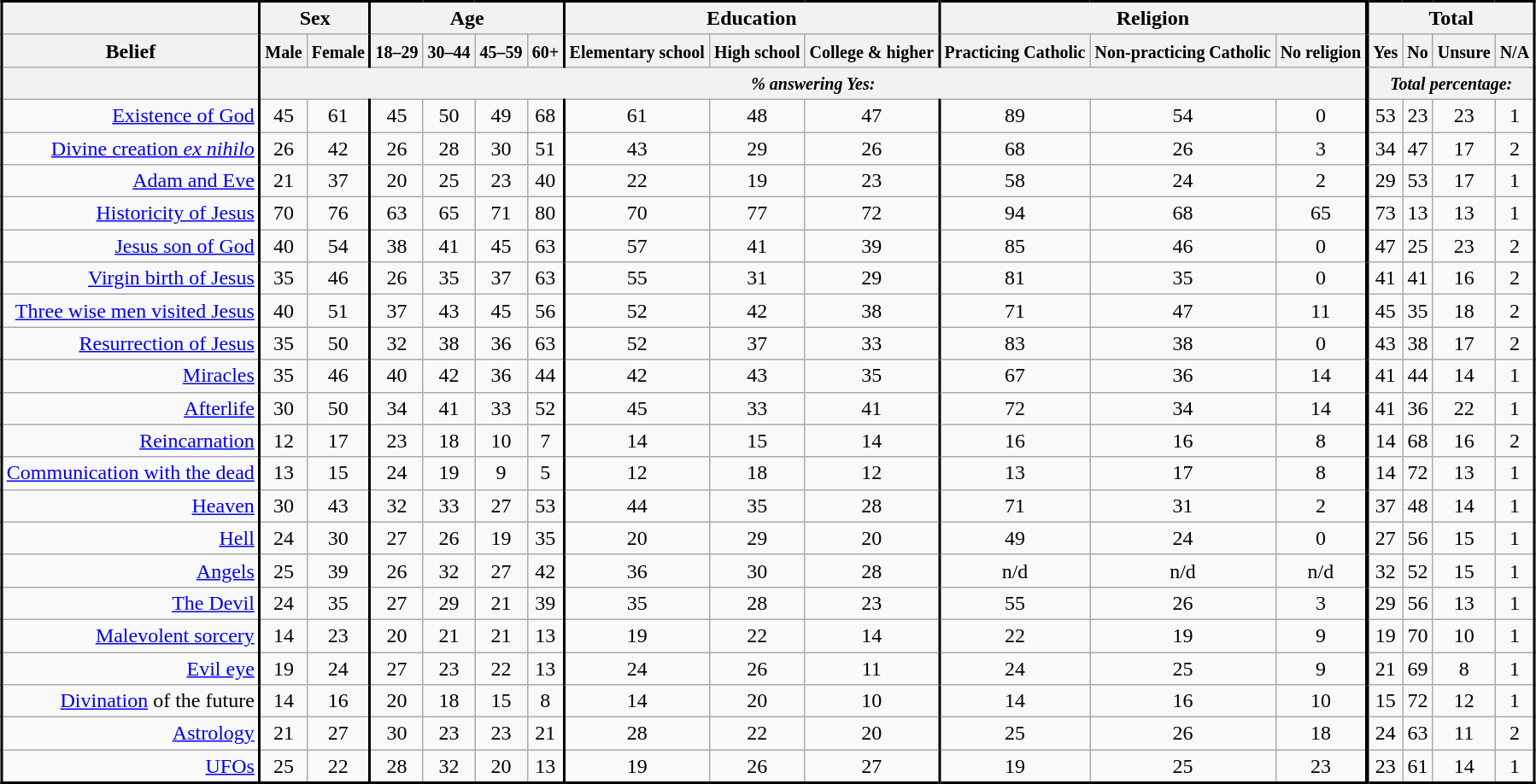<table class="wikitable"  style="border: 2px solid black; border-spacing: 0; margin: 1em auto">
<tr>
<th style="border-right: 2px solid black; text-align: center;" colspan="1"></th>
<th style="border-right: 2px solid black; text-align: center;" colspan="2">Sex</th>
<th style="border-right: 2px solid black; text-align: center;" colspan="4">Age</th>
<th style="border-right: 2px solid black; text-align: center;" colspan="3">Education</th>
<th style="border-right: 3px solid black; text-align: center;" colspan="3">Religion</th>
<th colspan="4">Total</th>
</tr>
<tr>
<th style="border-right: 2px solid black; text-align: center;">Belief</th>
<th style="text-align: center;"><small>Male</small></th>
<th style="border-right: 2px solid black; text-align: center;"><small>Female</small></th>
<th style="text-align: center;"><small>18–29</small></th>
<th style="text-align: center;"><small>30–44</small></th>
<th style="text-align: center;"><small>45–59</small></th>
<th style="border-right: 2px solid black; text-align: center;"><small>60+</small></th>
<th style="text-align: center;"><small>Elementary school</small></th>
<th style="text-align: center;"><small>High school</small></th>
<th style="border-right: 2px solid black; text-align: center;"><small>College & higher</small></th>
<th style="text-align: center;"><small>Practicing Catholic</small></th>
<th style="text-align: center;"><small>Non-practicing Catholic</small></th>
<th style="border-right: 3px solid black; text-align: center;"><small>No religion</small></th>
<th style="text-align: center;"><small>Yes</small></th>
<th style="text-align: center;"><small>No</small></th>
<th style="text-align: center;"><small>Unsure</small></th>
<th style="text-align: center;"><small>N/A</small></th>
</tr>
<tr>
<th style="border-right: 2px solid black; text-align: center;" colspan="1"></th>
<th style="border-right: 3px solid black; text-align: center;" colspan="12"><small><em>% answering Yes:</em></small></th>
<th colspan="4"><small><em>Total percentage:</em></small></th>
</tr>
<tr>
<td style="border-right: 2px solid black; text-align: right;"><a href='#'>Existence of God</a></td>
<td style="text-align: center;">45 </td>
<td style="border-right: 2px solid black; text-align: center;">61</td>
<td style="text-align: center;">45 </td>
<td style="text-align: center;">50</td>
<td style="text-align: center;">49</td>
<td style="border-right: 2px solid black; text-align: center;">68</td>
<td style="text-align: center;">61 </td>
<td style="text-align: center;">48</td>
<td style="border-right: 2px solid black; text-align: center;">47</td>
<td style="text-align: center;">89 </td>
<td style="text-align: center;">54</td>
<td style="border-right: 3px solid black; text-align: center;">0</td>
<td style="text-align: center;">53 </td>
<td style="text-align: center;">23</td>
<td style="text-align: center;">23</td>
<td style="text-align: center;">1</td>
</tr>
<tr>
<td style="border-right: 2px solid black; text-align: right;"><a href='#'>Divine creation <em>ex nihilo</em></a></td>
<td style="text-align: center;">26 </td>
<td style="border-right: 2px solid black; text-align: center;">42</td>
<td style="text-align: center;">26 </td>
<td style="text-align: center;">28</td>
<td style="text-align: center;">30</td>
<td style="border-right: 2px solid black; text-align: center;">51</td>
<td style="text-align: center;">43 </td>
<td style="text-align: center;">29</td>
<td style="border-right: 2px solid black; text-align: center;">26</td>
<td style="text-align: center;">68 </td>
<td style="text-align: center;">26</td>
<td style="border-right: 3px solid black; text-align: center;">3</td>
<td style="text-align: center;">34 </td>
<td style="text-align: center;">47</td>
<td style="text-align: center;">17</td>
<td style="text-align: center;">2</td>
</tr>
<tr>
<td style="border-right: 2px solid black; text-align: right;"><a href='#'>Adam and Eve</a></td>
<td style="text-align: center;">21 </td>
<td style="border-right: 2px solid black; text-align: center;">37</td>
<td style="text-align: center;">20 </td>
<td style="text-align: center;">25</td>
<td style="text-align: center;">23</td>
<td style="border-right: 2px solid black; text-align: center;">40</td>
<td style="text-align: center;">22 </td>
<td style="text-align: center;">19</td>
<td style="border-right: 2px solid black; text-align: center;">23</td>
<td style="text-align: center;">58 </td>
<td style="text-align: center;">24</td>
<td style="border-right: 3px solid black; text-align: center;">2</td>
<td style="text-align: center;">29 </td>
<td style="text-align: center;">53</td>
<td style="text-align: center;">17</td>
<td style="text-align: center;">1</td>
</tr>
<tr>
<td style="border-right: 2px solid black; text-align: right;"><a href='#'>Historicity of Jesus</a></td>
<td style="text-align: center;">70 </td>
<td style="border-right: 2px solid black; text-align: center;">76</td>
<td style="text-align: center;">63 </td>
<td style="text-align: center;">65</td>
<td style="text-align: center;">71</td>
<td style="border-right: 2px solid black; text-align: center;">80</td>
<td style="text-align: center;">70 </td>
<td style="text-align: center;">77</td>
<td style="border-right: 2px solid black; text-align: center;">72</td>
<td style="text-align: center;">94 </td>
<td style="text-align: center;">68</td>
<td style="border-right: 3px solid black; text-align: center;">65</td>
<td style="text-align: center;">73 </td>
<td style="text-align: center;">13</td>
<td style="text-align: center;">13</td>
<td style="text-align: center;">1</td>
</tr>
<tr>
<td style="border-right: 2px solid black; text-align: right;"><a href='#'>Jesus son of God</a></td>
<td style="text-align: center;">40 </td>
<td style="border-right: 2px solid black; text-align: center;">54</td>
<td style="text-align: center;">38 </td>
<td style="text-align: center;">41</td>
<td style="text-align: center;">45</td>
<td style="border-right: 2px solid black; text-align: center;">63</td>
<td style="text-align: center;">57 </td>
<td style="text-align: center;">41</td>
<td style="border-right: 2px solid black; text-align: center;">39</td>
<td style="text-align: center;">85 </td>
<td style="text-align: center;">46</td>
<td style="border-right: 3px solid black; text-align: center;">0</td>
<td style="text-align: center;">47 </td>
<td style="text-align: center;">25</td>
<td style="text-align: center;">23</td>
<td style="text-align: center;">2</td>
</tr>
<tr>
<td style="border-right: 2px solid black; text-align: right;"><a href='#'>Virgin birth of Jesus</a></td>
<td style="text-align: center;">35 </td>
<td style="border-right: 2px solid black; text-align: center;">46</td>
<td style="text-align: center;">26 </td>
<td style="text-align: center;">35</td>
<td style="text-align: center;">37</td>
<td style="border-right: 2px solid black; text-align: center;">63</td>
<td style="text-align: center;">55 </td>
<td style="text-align: center;">31</td>
<td style="border-right: 2px solid black; text-align: center;">29</td>
<td style="text-align: center;">81 </td>
<td style="text-align: center;">35</td>
<td style="border-right: 3px solid black; text-align: center;">0</td>
<td style="text-align: center;">41 </td>
<td style="text-align: center;">41</td>
<td style="text-align: center;">16</td>
<td style="text-align: center;">2</td>
</tr>
<tr>
<td style="border-right: 2px solid black; text-align: right;"><a href='#'>Three wise men visited Jesus</a></td>
<td style="text-align: center;">40 </td>
<td style="border-right: 2px solid black; text-align: center;">51</td>
<td style="text-align: center;">37 </td>
<td style="text-align: center;">43</td>
<td style="text-align: center;">45</td>
<td style="border-right: 2px solid black; text-align: center;">56</td>
<td style="text-align: center;">52 </td>
<td style="text-align: center;">42</td>
<td style="border-right: 2px solid black; text-align: center;">38</td>
<td style="text-align: center;">71 </td>
<td style="text-align: center;">47</td>
<td style="border-right: 3px solid black; text-align: center;">11</td>
<td style="text-align: center;">45 </td>
<td style="text-align: center;">35</td>
<td style="text-align: center;">18</td>
<td style="text-align: center;">2</td>
</tr>
<tr>
<td style="border-right: 2px solid black; text-align: right;"><a href='#'>Resurrection of Jesus</a></td>
<td style="text-align: center;">35 </td>
<td style="border-right: 2px solid black; text-align: center;">50</td>
<td style="text-align: center;">32 </td>
<td style="text-align: center;">38</td>
<td style="text-align: center;">36</td>
<td style="border-right: 2px solid black; text-align: center;">63</td>
<td style="text-align: center;">52 </td>
<td style="text-align: center;">37</td>
<td style="border-right: 2px solid black; text-align: center;">33</td>
<td style="text-align: center;">83 </td>
<td style="text-align: center;">38</td>
<td style="border-right: 3px solid black; text-align: center;">0</td>
<td style="text-align: center;">43 </td>
<td style="text-align: center;">38</td>
<td style="text-align: center;">17</td>
<td style="text-align: center;">2</td>
</tr>
<tr>
<td style="border-right: 2px solid black; text-align: right;"><a href='#'>Miracles</a></td>
<td style="text-align: center;">35 </td>
<td style="border-right: 2px solid black; text-align: center;">46</td>
<td style="text-align: center;">40 </td>
<td style="text-align: center;">42</td>
<td style="text-align: center;">36</td>
<td style="border-right: 2px solid black; text-align: center;">44</td>
<td style="text-align: center;">42 </td>
<td style="text-align: center;">43</td>
<td style="border-right: 2px solid black; text-align: center;">35</td>
<td style="text-align: center;">67 </td>
<td style="text-align: center;">36</td>
<td style="border-right: 3px solid black; text-align: center;">14</td>
<td style="text-align: center;">41 </td>
<td style="text-align: center;">44</td>
<td style="text-align: center;">14</td>
<td style="text-align: center;">1</td>
</tr>
<tr>
<td style="border-right: 2px solid black; text-align: right;"><a href='#'>Afterlife</a></td>
<td style="text-align: center;">30 </td>
<td style="border-right: 2px solid black; text-align: center;">50</td>
<td style="text-align: center;">34 </td>
<td style="text-align: center;">41</td>
<td style="text-align: center;">33</td>
<td style="border-right: 2px solid black; text-align: center;">52</td>
<td style="text-align: center;">45 </td>
<td style="text-align: center;">33</td>
<td style="border-right: 2px solid black; text-align: center;">41</td>
<td style="text-align: center;">72 </td>
<td style="text-align: center;">34</td>
<td style="border-right: 3px solid black; text-align: center;">14</td>
<td style="text-align: center;">41 </td>
<td style="text-align: center;">36</td>
<td style="text-align: center;">22</td>
<td style="text-align: center;">1</td>
</tr>
<tr>
<td style="border-right: 2px solid black; text-align: right;"><a href='#'>Reincarnation</a></td>
<td style="text-align: center;">12 </td>
<td style="border-right: 2px solid black; text-align: center;">17</td>
<td style="text-align: center;">23 </td>
<td style="text-align: center;">18</td>
<td style="text-align: center;">10</td>
<td style="border-right: 2px solid black; text-align: center;">7</td>
<td style="text-align: center;">14 </td>
<td style="text-align: center;">15</td>
<td style="border-right: 2px solid black; text-align: center;">14</td>
<td style="text-align: center;">16 </td>
<td style="text-align: center;">16</td>
<td style="border-right: 3px solid black; text-align: center;">8</td>
<td style="text-align: center;">14 </td>
<td style="text-align: center;">68</td>
<td style="text-align: center;">16</td>
<td style="text-align: center;">2</td>
</tr>
<tr>
<td style="border-right: 2px solid black; text-align: right;"><a href='#'>Communication with the dead</a></td>
<td style="text-align: center;">13 </td>
<td style="border-right: 2px solid black; text-align: center;">15</td>
<td style="text-align: center;">24 </td>
<td style="text-align: center;">19</td>
<td style="text-align: center;">9</td>
<td style="border-right: 2px solid black; text-align: center;">5</td>
<td style="text-align: center;">12 </td>
<td style="text-align: center;">18</td>
<td style="border-right: 2px solid black; text-align: center;">12</td>
<td style="text-align: center;">13 </td>
<td style="text-align: center;">17</td>
<td style="border-right: 3px solid black; text-align: center;">8</td>
<td style="text-align: center;">14 </td>
<td style="text-align: center;">72</td>
<td style="text-align: center;">13</td>
<td style="text-align: center;">1</td>
</tr>
<tr>
<td style="border-right: 2px solid black; text-align: right;"><a href='#'>Heaven</a></td>
<td style="text-align: center;">30 </td>
<td style="border-right: 2px solid black; text-align: center;">43</td>
<td style="text-align: center;">32 </td>
<td style="text-align: center;">33</td>
<td style="text-align: center;">27</td>
<td style="border-right: 2px solid black; text-align: center;">53</td>
<td style="text-align: center;">44 </td>
<td style="text-align: center;">35</td>
<td style="border-right: 2px solid black; text-align: center;">28</td>
<td style="text-align: center;">71 </td>
<td style="text-align: center;">31</td>
<td style="border-right: 3px solid black; text-align: center;">2</td>
<td style="text-align: center;">37 </td>
<td style="text-align: center;">48</td>
<td style="text-align: center;">14</td>
<td style="text-align: center;">1</td>
</tr>
<tr>
<td style="border-right: 2px solid black; text-align: right;"><a href='#'>Hell</a></td>
<td style="text-align: center;">24 </td>
<td style="border-right: 2px solid black; text-align: center;">30</td>
<td style="text-align: center;">27 </td>
<td style="text-align: center;">26</td>
<td style="text-align: center;">19</td>
<td style="border-right: 2px solid black; text-align: center;">35</td>
<td style="text-align: center;">20 </td>
<td style="text-align: center;">29</td>
<td style="border-right: 2px solid black; text-align: center;">20</td>
<td style="text-align: center;">49 </td>
<td style="text-align: center;">24</td>
<td style="border-right: 3px solid black; text-align: center;">0</td>
<td style="text-align: center;">27 </td>
<td style="text-align: center;">56</td>
<td style="text-align: center;">15</td>
<td style="text-align: center;">1</td>
</tr>
<tr>
<td style="border-right: 2px solid black; text-align: right;"><a href='#'>Angels</a></td>
<td style="text-align: center;">25 </td>
<td style="border-right: 2px solid black; text-align: center;">39</td>
<td style="text-align: center;">26 </td>
<td style="text-align: center;">32</td>
<td style="text-align: center;">27</td>
<td style="border-right: 2px solid black; text-align: center;">42</td>
<td style="text-align: center;">36 </td>
<td style="text-align: center;">30</td>
<td style="border-right: 2px solid black; text-align: center;">28</td>
<td style="text-align: center;">n/d </td>
<td style="text-align: center;">n/d</td>
<td style="border-right: 3px solid black; text-align: center;">n/d</td>
<td style="text-align: center;">32 </td>
<td style="text-align: center;">52</td>
<td style="text-align: center;">15</td>
<td style="text-align: center;">1</td>
</tr>
<tr>
<td style="border-right: 2px solid black; text-align: right;"><a href='#'>The Devil</a></td>
<td style="text-align: center;">24 </td>
<td style="border-right: 2px solid black; text-align: center;">35</td>
<td style="text-align: center;">27 </td>
<td style="text-align: center;">29</td>
<td style="text-align: center;">21</td>
<td style="border-right: 2px solid black; text-align: center;">39</td>
<td style="text-align: center;">35 </td>
<td style="text-align: center;">28</td>
<td style="border-right: 2px solid black; text-align: center;">23</td>
<td style="text-align: center;">55 </td>
<td style="text-align: center;">26</td>
<td style="border-right: 3px solid black; text-align: center;">3</td>
<td style="text-align: center;">29 </td>
<td style="text-align: center;">56</td>
<td style="text-align: center;">13</td>
<td style="text-align: center;">1</td>
</tr>
<tr>
<td style="border-right: 2px solid black; text-align: right;"><a href='#'>Malevolent sorcery</a></td>
<td style="text-align: center;">14 </td>
<td style="border-right: 2px solid black; text-align: center;">23</td>
<td style="text-align: center;">20 </td>
<td style="text-align: center;">21</td>
<td style="text-align: center;">21</td>
<td style="border-right: 2px solid black; text-align: center;">13</td>
<td style="text-align: center;">19 </td>
<td style="text-align: center;">22</td>
<td style="border-right: 2px solid black; text-align: center;">14</td>
<td style="text-align: center;">22 </td>
<td style="text-align: center;">19</td>
<td style="border-right: 3px solid black; text-align: center;">9</td>
<td style="text-align: center;">19 </td>
<td style="text-align: center;">70</td>
<td style="text-align: center;">10</td>
<td style="text-align: center;">1</td>
</tr>
<tr>
<td style="border-right: 2px solid black; text-align: right;"><a href='#'>Evil eye</a></td>
<td style="text-align: center;">19 </td>
<td style="border-right: 2px solid black; text-align: center;">24</td>
<td style="text-align: center;">27 </td>
<td style="text-align: center;">23</td>
<td style="text-align: center;">22</td>
<td style="border-right: 2px solid black; text-align: center;">13</td>
<td style="text-align: center;">24 </td>
<td style="text-align: center;">26</td>
<td style="border-right: 2px solid black; text-align: center;">11</td>
<td style="text-align: center;">24 </td>
<td style="text-align: center;">25</td>
<td style="border-right: 3px solid black; text-align: center;">9</td>
<td style="text-align: center;">21 </td>
<td style="text-align: center;">69</td>
<td style="text-align: center;">8</td>
<td style="text-align: center;">1</td>
</tr>
<tr>
<td style="border-right: 2px solid black; text-align: right;"><a href='#'>Divination</a> of the future</td>
<td style="text-align: center;">14 </td>
<td style="border-right: 2px solid black; text-align: center;">16</td>
<td style="text-align: center;">20 </td>
<td style="text-align: center;">18</td>
<td style="text-align: center;">15</td>
<td style="border-right: 2px solid black; text-align: center;">8</td>
<td style="text-align: center;">14 </td>
<td style="text-align: center;">20</td>
<td style="border-right: 2px solid black; text-align: center;">10</td>
<td style="text-align: center;">14 </td>
<td style="text-align: center;">16</td>
<td style="border-right: 3px solid black; text-align: center;">10</td>
<td style="text-align: center;">15 </td>
<td style="text-align: center;">72</td>
<td style="text-align: center;">12</td>
<td style="text-align: center;">1</td>
</tr>
<tr>
<td style="border-right: 2px solid black; text-align: right;"><a href='#'>Astrology</a></td>
<td style="text-align: center;">21 </td>
<td style="border-right: 2px solid black; text-align: center;">27</td>
<td style="text-align: center;">30 </td>
<td style="text-align: center;">23</td>
<td style="text-align: center;">23</td>
<td style="border-right: 2px solid black; text-align: center;">21</td>
<td style="text-align: center;">28 </td>
<td style="text-align: center;">22</td>
<td style="border-right: 2px solid black; text-align: center;">20</td>
<td style="text-align: center;">25 </td>
<td style="text-align: center;">26</td>
<td style="border-right: 3px solid black; text-align: center;">18</td>
<td style="text-align: center;">24 </td>
<td style="text-align: center;">63</td>
<td style="text-align: center;">11</td>
<td style="text-align: center;">2</td>
</tr>
<tr>
<td style="border-right: 2px solid black; text-align: right;"><a href='#'>UFOs</a></td>
<td style="text-align: center;">25 </td>
<td style="border-right: 2px solid black; text-align: center;">22</td>
<td style="text-align: center;">28 </td>
<td style="text-align: center;">32</td>
<td style="text-align: center;">20</td>
<td style="border-right: 2px solid black; text-align: center;">13</td>
<td style="text-align: center;">19 </td>
<td style="text-align: center;">26</td>
<td style="border-right: 2px solid black; text-align: center;">27</td>
<td style="text-align: center;">19 </td>
<td style="text-align: center;">25</td>
<td style="border-right: 3px solid black; text-align: center;">23</td>
<td style="text-align: center;">23 </td>
<td style="text-align: center;">61</td>
<td style="text-align: center;">14</td>
<td style="text-align: center;">1</td>
</tr>
</table>
